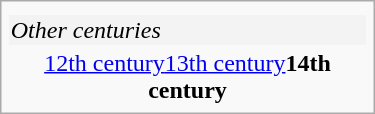<table class="infobox" width="250">
<tr>
<td></td>
</tr>
<tr style="background-color:#f3f3f3">
<td><em>Other centuries</em></td>
</tr>
<tr>
<td align="center"><a href='#'>12th century</a><a href='#'>13th century</a><strong>14th century</strong></td>
</tr>
</table>
